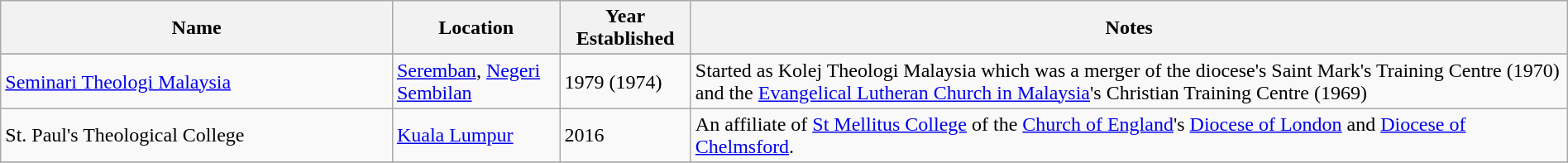<table class="wikitable sortable" border="1" width="100%">
<tr>
<th>Name</th>
<th>Location</th>
<th>Year Established</th>
<th>Notes</th>
</tr>
<tr>
</tr>
<tr>
<td style="width:25%"><a href='#'>Seminari Theologi Malaysia</a></td>
<td><a href='#'>Seremban</a>, <a href='#'>Negeri Sembilan</a></td>
<td>1979 (1974)</td>
<td style="width="40%">Started as Kolej Theologi Malaysia which was a merger of the diocese's Saint Mark's Training Centre (1970) and the <a href='#'>Evangelical Lutheran Church in Malaysia</a>'s Christian Training Centre (1969)</td>
</tr>
<tr>
<td>St. Paul's Theological College</td>
<td><a href='#'>Kuala Lumpur</a></td>
<td>2016</td>
<td>An affiliate of <a href='#'>St Mellitus College</a> of the <a href='#'>Church of England</a>'s <a href='#'>Diocese of London</a> and <a href='#'>Diocese of Chelmsford</a>.</td>
</tr>
<tr>
</tr>
</table>
